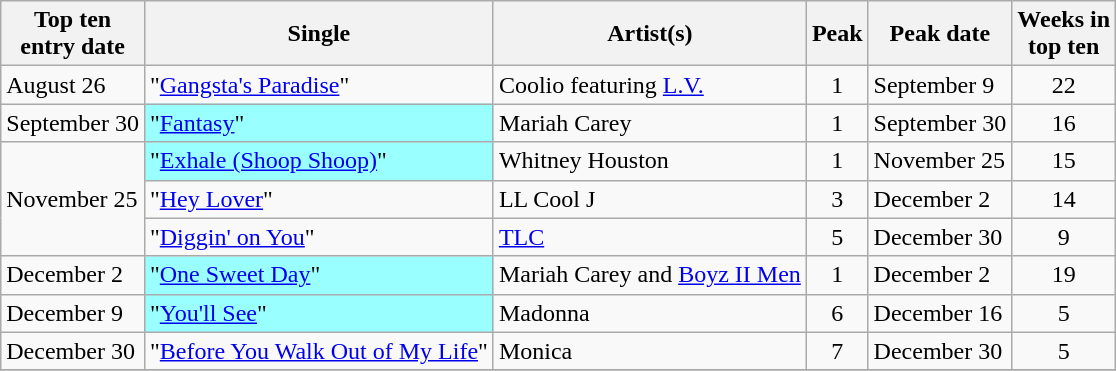<table class="wikitable sortable">
<tr>
<th>Top ten<br>entry date</th>
<th>Single</th>
<th>Artist(s)</th>
<th data-sort-type="number">Peak</th>
<th>Peak date</th>
<th data-sort-type="number">Weeks in<br>top ten</th>
</tr>
<tr>
<td>August 26</td>
<td>"<a href='#'>Gangsta's Paradise</a>"</td>
<td>Coolio featuring <a href='#'>L.V.</a></td>
<td align=center>1</td>
<td>September 9</td>
<td align=center>22</td>
</tr>
<tr>
<td>September 30</td>
<td bgcolor = #99FFFF>"<a href='#'>Fantasy</a>" </td>
<td>Mariah Carey</td>
<td align=center>1</td>
<td>September 30</td>
<td align=center>16</td>
</tr>
<tr>
<td rowspan="3">November 25</td>
<td bgcolor = #99FFFF>"<a href='#'>Exhale (Shoop Shoop)</a>" </td>
<td>Whitney Houston</td>
<td align=center>1</td>
<td>November 25</td>
<td align=center>15</td>
</tr>
<tr>
<td>"<a href='#'>Hey Lover</a>"</td>
<td>LL Cool J</td>
<td align=center>3</td>
<td>December 2</td>
<td align=center>14</td>
</tr>
<tr>
<td>"<a href='#'>Diggin' on You</a>"</td>
<td><a href='#'>TLC</a></td>
<td align=center>5</td>
<td>December 30</td>
<td align=center>9</td>
</tr>
<tr>
<td>December 2</td>
<td bgcolor = #99FFFF>"<a href='#'>One Sweet Day</a>" </td>
<td>Mariah Carey and <a href='#'>Boyz II Men</a></td>
<td align=center>1</td>
<td>December 2</td>
<td align=center>19</td>
</tr>
<tr>
<td>December 9</td>
<td bgcolor = #99FFFF>"<a href='#'>You'll See</a>" </td>
<td>Madonna</td>
<td align=center>6</td>
<td>December 16</td>
<td align=center>5</td>
</tr>
<tr>
<td>December 30</td>
<td>"<a href='#'>Before You Walk Out of My Life</a>"</td>
<td>Monica</td>
<td align=center>7</td>
<td>December 30</td>
<td align=center>5</td>
</tr>
<tr>
</tr>
</table>
